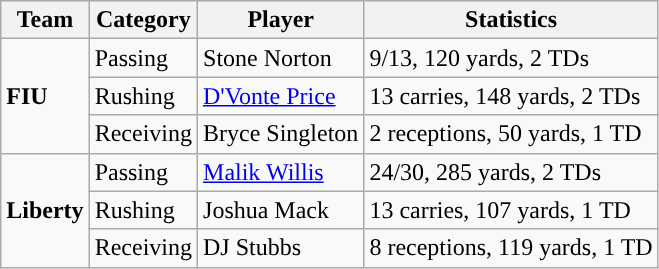<table class="wikitable" style="float: left;">
<tr>
<th>Team</th>
<th>Category</th>
<th>Player</th>
<th>Statistics</th>
</tr>
<tr>
<td rowspan=3><strong>FIU</strong></td>
<td>Passing</td>
<td>Stone Norton</td>
<td>9/13, 120 yards, 2 TDs</td>
</tr>
<tr>
<td>Rushing</td>
<td><a href='#'>D'Vonte Price</a></td>
<td>13 carries, 148 yards, 2 TDs</td>
</tr>
<tr>
<td>Receiving</td>
<td>Bryce Singleton</td>
<td>2 receptions, 50 yards, 1 TD</td>
</tr>
<tr>
<td rowspan=3><strong>Liberty</strong></td>
<td>Passing</td>
<td><a href='#'>Malik Willis</a></td>
<td>24/30, 285 yards, 2 TDs</td>
</tr>
<tr>
<td>Rushing</td>
<td>Joshua Mack</td>
<td>13 carries, 107 yards, 1 TD</td>
</tr>
<tr>
<td>Receiving</td>
<td>DJ Stubbs</td>
<td>8 receptions, 119 yards, 1 TD</td>
</tr>
</table>
